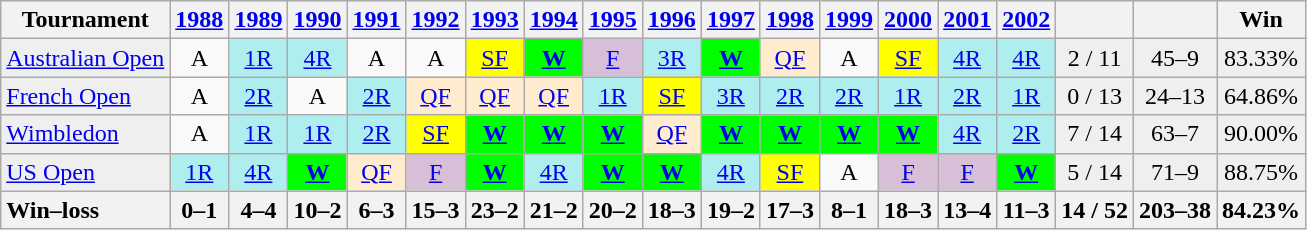<table class="wikitable" style="text-align:center;">
<tr>
<th>Tournament</th>
<th><a href='#'>1988</a></th>
<th><a href='#'>1989</a></th>
<th><a href='#'>1990</a></th>
<th><a href='#'>1991</a></th>
<th><a href='#'>1992</a></th>
<th><a href='#'>1993</a></th>
<th><a href='#'>1994</a></th>
<th><a href='#'>1995</a></th>
<th><a href='#'>1996</a></th>
<th><a href='#'>1997</a></th>
<th><a href='#'>1998</a></th>
<th><a href='#'>1999</a></th>
<th><a href='#'>2000</a></th>
<th><a href='#'>2001</a></th>
<th><a href='#'>2002</a></th>
<th></th>
<th></th>
<th>Win</th>
</tr>
<tr>
<td style="background:#efefef; text-align:left;"><a href='#'>Australian Open</a></td>
<td>A</td>
<td style="background:PaleTurquoise;"><a href='#'>1R</a></td>
<td style="background:PaleTurquoise;"><a href='#'>4R</a></td>
<td>A</td>
<td>A</td>
<td style="background:yellow;"><a href='#'>SF</a></td>
<td style="background:lime;"><strong><a href='#'>W</a></strong></td>
<td style="background:Thistle;"><a href='#'>F</a></td>
<td style="background:PaleTurquoise;"><a href='#'>3R</a></td>
<td style="background:lime;"><strong><a href='#'>W</a></strong></td>
<td style="background:BlanchedAlmond;"><a href='#'>QF</a></td>
<td>A</td>
<td style="background:yellow;"><a href='#'>SF</a></td>
<td style="background:PaleTurquoise;"><a href='#'>4R</a></td>
<td style="background:PaleTurquoise;"><a href='#'>4R</a></td>
<td style="background:#efefef;">2 / 11</td>
<td style="background:#efefef;">45–9</td>
<td style="background:#efefef;">83.33%</td>
</tr>
<tr>
<td style="background:#efefef; text-align:left;"><a href='#'>French Open</a></td>
<td>A</td>
<td style="background:PaleTurquoise;"><a href='#'>2R</a></td>
<td>A</td>
<td style="background:PaleTurquoise;"><a href='#'>2R</a></td>
<td style="background:BlanchedAlmond;"><a href='#'>QF</a></td>
<td style="background:BlanchedAlmond;"><a href='#'>QF</a></td>
<td style="background:BlanchedAlmond;"><a href='#'>QF</a></td>
<td style="background:PaleTurquoise;"><a href='#'>1R</a></td>
<td style="background:yellow;"><a href='#'>SF</a></td>
<td style="background:PaleTurquoise;"><a href='#'>3R</a></td>
<td style="background:PaleTurquoise;"><a href='#'>2R</a></td>
<td style="background:PaleTurquoise;"><a href='#'>2R</a></td>
<td style="background:PaleTurquoise;"><a href='#'>1R</a></td>
<td style="background:PaleTurquoise;"><a href='#'>2R</a></td>
<td style="background:PaleTurquoise;"><a href='#'>1R</a></td>
<td style="background:#efefef;">0 / 13</td>
<td style="background:#efefef;">24–13</td>
<td style="background:#efefef;">64.86%</td>
</tr>
<tr>
<td style="background:#efefef; text-align:left;"><a href='#'>Wimbledon</a></td>
<td>A</td>
<td style="background:PaleTurquoise;"><a href='#'>1R</a></td>
<td style="background:PaleTurquoise;"><a href='#'>1R</a></td>
<td style="background:PaleTurquoise;"><a href='#'>2R</a></td>
<td style="background:yellow;"><a href='#'>SF</a></td>
<td style="background:lime;"><strong><a href='#'>W</a></strong></td>
<td style="background:lime;"><strong><a href='#'>W</a></strong></td>
<td style="background:lime;"><strong><a href='#'>W</a></strong></td>
<td style="background:BlanchedAlmond;"><a href='#'>QF</a></td>
<td style="background:lime;"><strong><a href='#'>W</a></strong></td>
<td style="background:lime;"><strong><a href='#'>W</a></strong></td>
<td style="background:lime;"><strong><a href='#'>W</a></strong></td>
<td style="background:lime;"><strong><a href='#'>W</a></strong></td>
<td style="background:PaleTurquoise;"><a href='#'>4R</a></td>
<td style="background:PaleTurquoise;"><a href='#'>2R</a></td>
<td style="background:#efefef;">7 / 14</td>
<td style="background:#efefef;">63–7</td>
<td style="background:#efefef;">90.00%</td>
</tr>
<tr>
<td style="background:#efefef; text-align:left;"><a href='#'>US Open</a></td>
<td style="background:PaleTurquoise;"><a href='#'>1R</a></td>
<td style="background:PaleTurquoise;"><a href='#'>4R</a></td>
<td style="background:lime;"><strong><a href='#'>W</a></strong></td>
<td style="background:BlanchedAlmond;"><a href='#'>QF</a></td>
<td style="background:Thistle;"><a href='#'>F</a></td>
<td style="background:lime;"><strong><a href='#'>W</a></strong></td>
<td style="background:PaleTurquoise;"><a href='#'>4R</a></td>
<td style="background:lime;"><strong><a href='#'>W</a></strong></td>
<td style="background:lime;"><strong><a href='#'>W</a></strong></td>
<td style="background:PaleTurquoise;"><a href='#'>4R</a></td>
<td style="background:yellow;"><a href='#'>SF</a></td>
<td>A</td>
<td style="background:Thistle;"><a href='#'>F</a></td>
<td style="background:Thistle;"><a href='#'>F</a></td>
<td style="background:lime;"><strong><a href='#'>W</a></strong></td>
<td style="background:#efefef;">5 / 14</td>
<td style="background:#efefef;">71–9</td>
<td style="background:#efefef;">88.75%</td>
</tr>
<tr>
<th style=text-align:left>Win–loss</th>
<th>0–1</th>
<th>4–4</th>
<th>10–2</th>
<th>6–3</th>
<th>15–3</th>
<th>23–2</th>
<th>21–2</th>
<th>20–2</th>
<th>18–3</th>
<th>19–2</th>
<th>17–3</th>
<th>8–1</th>
<th>18–3</th>
<th>13–4</th>
<th>11–3</th>
<th>14 / 52</th>
<th>203–38</th>
<th>84.23%</th>
</tr>
</table>
